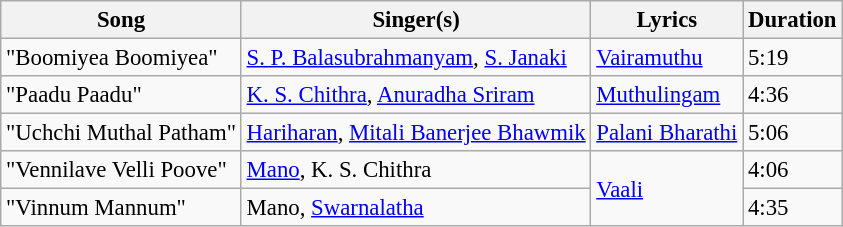<table class="wikitable" style="font-size:95%;">
<tr>
<th>Song</th>
<th>Singer(s)</th>
<th>Lyrics</th>
<th>Duration</th>
</tr>
<tr>
<td>"Boomiyea Boomiyea"</td>
<td><a href='#'>S. P. Balasubrahmanyam</a>, <a href='#'>S. Janaki</a></td>
<td><a href='#'>Vairamuthu</a></td>
<td>5:19</td>
</tr>
<tr>
<td>"Paadu Paadu"</td>
<td><a href='#'>K. S. Chithra</a>, <a href='#'>Anuradha Sriram</a></td>
<td><a href='#'>Muthulingam</a></td>
<td>4:36</td>
</tr>
<tr>
<td>"Uchchi Muthal Patham"</td>
<td><a href='#'>Hariharan</a>, <a href='#'>Mitali Banerjee Bhawmik</a></td>
<td><a href='#'>Palani Bharathi</a></td>
<td>5:06</td>
</tr>
<tr>
<td>"Vennilave Velli Poove"</td>
<td><a href='#'>Mano</a>, K. S. Chithra</td>
<td rowspan=2><a href='#'>Vaali</a></td>
<td>4:06</td>
</tr>
<tr>
<td>"Vinnum Mannum"</td>
<td>Mano, <a href='#'>Swarnalatha</a></td>
<td>4:35</td>
</tr>
</table>
